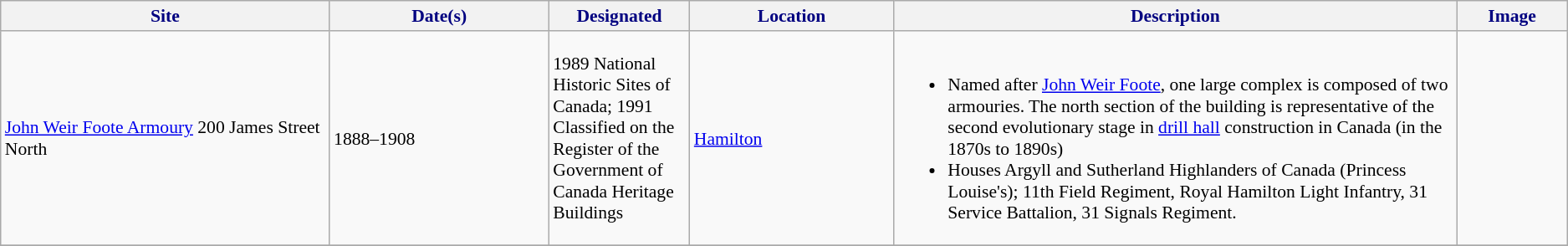<table class="wikitable sortable" style="font-size:90%">
<tr>
<th style="background: #f2f2f2; color: #000080" width="21%">Site</th>
<th style="background: #f2f2f2; color: #000080" width="14%">Date(s)</th>
<th style="background: #f2f2f2; color: #000080" width="9%">Designated</th>
<th style="background: #f2f2f2; color: #000080" width="13%">Location</th>
<th style="background: #f2f2f2; color: #000080" width="36%" class="unsortable">Description</th>
<th style="background: #f2f2f2; color: #000080" width="7%" class="unsortable">Image</th>
</tr>
<tr>
<td><a href='#'>John Weir Foote Armoury</a> 200 James Street North</td>
<td>1888–1908</td>
<td>1989 National Historic Sites of Canada; 1991 Classified on the Register of the Government of Canada Heritage Buildings</td>
<td><a href='#'>Hamilton</a><br></td>
<td><br><ul><li>Named after <a href='#'>John Weir Foote</a>, one large complex is composed of two armouries. The north section of the building is representative of the second evolutionary stage in <a href='#'>drill hall</a> construction in Canada (in the 1870s to 1890s)</li><li>Houses Argyll and Sutherland Highlanders of Canada (Princess Louise's); 11th Field Regiment, Royal Hamilton Light Infantry, 31 Service Battalion, 31 Signals Regiment.</li></ul></td>
<td></td>
</tr>
<tr>
</tr>
</table>
